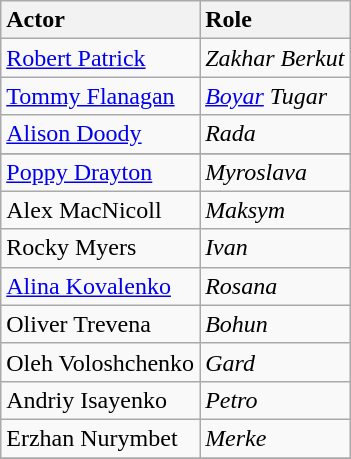<table class="wikitable">
<tr>
<th style="text-align:left; vertical-align:top;">Actor</th>
<th style="text-align:left; vertical-align:top;">Role</th>
</tr>
<tr style="vertical-align:top;">
<td style="text-align:left; "><a href='#'>Robert Patrick</a></td>
<td style="text-align:left; "><em>Zakhar Berkut</em></td>
</tr>
<tr style="vertical-align:top;">
<td style="text-align:left; "><a href='#'>Tommy Flanagan</a></td>
<td style="text-align:left; "><em><a href='#'>Boyar</a> Tugar</em></td>
</tr>
<tr style="vertical-align:top;">
<td style="text-align:left; "><a href='#'>Alison Doody</a></td>
<td style="text-align:left; "><em>Rada</em></td>
</tr>
<tr style="vertical-align:top;">
</tr>
<tr style="vertical-align:top;">
<td style="text-align:left; "><a href='#'>Poppy Drayton</a></td>
<td style="text-align:left; "><em>Myroslava</em></td>
</tr>
<tr style="vertical-align:top;">
<td style="text-align:left; ">Alex MacNicoll</td>
<td style="text-align:left; "><em>Maksym</em></td>
</tr>
<tr style="vertical-align:top;">
<td style="text-align:left; ">Rocky Myers</td>
<td style="text-align:left; "><em>Ivan</em></td>
</tr>
<tr style="vertical-align:top;">
<td style="text-align:left; "><a href='#'>Alina Kovalenko</a></td>
<td style="text-align:left; "><em>Rosana</em></td>
</tr>
<tr style="vertical-align:top;">
<td style="text-align:left; ">Oliver Trevena</td>
<td style="text-align:left; "><em>Bohun</em></td>
</tr>
<tr style="vertical-align:top;">
<td style="text-align:left; ">Oleh Voloshchenko</td>
<td style="text-align:left; "><em>Gard</em></td>
</tr>
<tr style="vertical-align:top;">
<td style="text-align:left; ">Andriy Isayenko</td>
<td style="text-align:left; "><em>Petro</em></td>
</tr>
<tr style="vertical-align:top;">
<td style="text-align:left; ">Erzhan Nurymbet</td>
<td style="text-align:left; "><em>Merke</em></td>
</tr>
<tr style="vertical-align:top;">
</tr>
</table>
